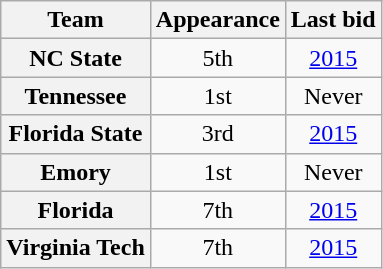<table class="wikitable sortable" style="text-align:center">
<tr>
<th>Team</th>
<th>Appearance</th>
<th>Last bid</th>
</tr>
<tr>
<th>NC State</th>
<td>5th</td>
<td><a href='#'>2015</a></td>
</tr>
<tr>
<th>Tennessee</th>
<td>1st</td>
<td>Never</td>
</tr>
<tr>
<th>Florida State</th>
<td>3rd</td>
<td><a href='#'>2015</a></td>
</tr>
<tr>
<th>Emory</th>
<td>1st</td>
<td>Never</td>
</tr>
<tr>
<th>Florida</th>
<td>7th</td>
<td><a href='#'>2015</a></td>
</tr>
<tr>
<th>Virginia Tech</th>
<td>7th</td>
<td><a href='#'>2015</a></td>
</tr>
</table>
